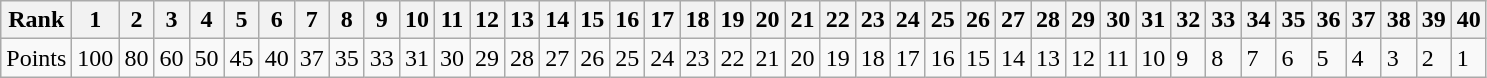<table class="wikitable">
<tr>
<th>Rank</th>
<th>1</th>
<th>2</th>
<th>3</th>
<th>4</th>
<th>5</th>
<th>6</th>
<th>7</th>
<th>8</th>
<th>9</th>
<th>10</th>
<th>11</th>
<th>12</th>
<th>13</th>
<th>14</th>
<th>15</th>
<th>16</th>
<th>17</th>
<th>18</th>
<th>19</th>
<th>20</th>
<th>21</th>
<th>22</th>
<th>23</th>
<th>24</th>
<th>25</th>
<th>26</th>
<th>27</th>
<th>28</th>
<th>29</th>
<th>30</th>
<th>31</th>
<th>32</th>
<th>33</th>
<th>34</th>
<th>35</th>
<th>36</th>
<th>37</th>
<th>38</th>
<th>39</th>
<th>40</th>
</tr>
<tr>
<td>Points</td>
<td>100</td>
<td>80</td>
<td>60</td>
<td>50</td>
<td>45</td>
<td>40</td>
<td>37</td>
<td>35</td>
<td>33</td>
<td>31</td>
<td>30</td>
<td>29</td>
<td>28</td>
<td>27</td>
<td>26</td>
<td>25</td>
<td>24</td>
<td>23</td>
<td>22</td>
<td>21</td>
<td>20</td>
<td>19</td>
<td>18</td>
<td>17</td>
<td>16</td>
<td>15</td>
<td>14</td>
<td>13</td>
<td>12</td>
<td>11</td>
<td>10</td>
<td>9</td>
<td>8</td>
<td>7</td>
<td>6</td>
<td>5</td>
<td>4</td>
<td>3</td>
<td>2</td>
<td>1</td>
</tr>
</table>
